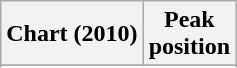<table class="wikitable sortable plainrowheaders" style="text-align:center">
<tr>
<th scope="col">Chart (2010)</th>
<th scope="col">Peak<br> position</th>
</tr>
<tr>
</tr>
<tr>
</tr>
</table>
